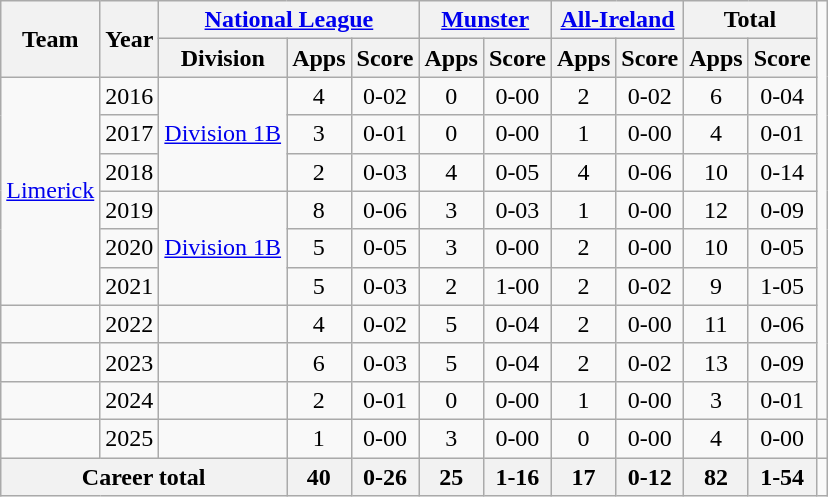<table class="wikitable" style="text-align:center">
<tr>
<th rowspan="2">Team</th>
<th rowspan="2">Year</th>
<th colspan="3"><a href='#'>National League</a></th>
<th colspan="2"><a href='#'>Munster</a></th>
<th colspan="2"><a href='#'>All-Ireland</a></th>
<th colspan="2">Total</th>
</tr>
<tr>
<th>Division</th>
<th>Apps</th>
<th>Score</th>
<th>Apps</th>
<th>Score</th>
<th>Apps</th>
<th>Score</th>
<th>Apps</th>
<th>Score</th>
</tr>
<tr>
<td rowspan="6"><a href='#'>Limerick</a></td>
<td>2016</td>
<td rowspan="3"><a href='#'>Division 1B</a></td>
<td>4</td>
<td>0-02</td>
<td>0</td>
<td>0-00</td>
<td>2</td>
<td>0-02</td>
<td>6</td>
<td>0-04</td>
</tr>
<tr>
<td>2017</td>
<td>3</td>
<td>0-01</td>
<td>0</td>
<td>0-00</td>
<td>1</td>
<td>0-00</td>
<td>4</td>
<td>0-01</td>
</tr>
<tr>
<td>2018</td>
<td>2</td>
<td>0-03</td>
<td>4</td>
<td>0-05</td>
<td>4</td>
<td>0-06</td>
<td>10</td>
<td>0-14</td>
</tr>
<tr>
<td>2019</td>
<td rowspan="3"><a href='#'>Division 1B</a></td>
<td>8</td>
<td>0-06</td>
<td>3</td>
<td>0-03</td>
<td>1</td>
<td>0-00</td>
<td>12</td>
<td>0-09</td>
</tr>
<tr>
<td>2020</td>
<td>5</td>
<td>0-05</td>
<td>3</td>
<td>0-00</td>
<td>2</td>
<td>0-00</td>
<td>10</td>
<td>0-05</td>
</tr>
<tr>
<td>2021</td>
<td>5</td>
<td>0-03</td>
<td>2</td>
<td>1-00</td>
<td>2</td>
<td>0-02</td>
<td>9</td>
<td>1-05</td>
</tr>
<tr>
<td></td>
<td>2022</td>
<td></td>
<td>4</td>
<td>0-02</td>
<td>5</td>
<td>0-04</td>
<td>2</td>
<td>0-00</td>
<td>11</td>
<td>0-06</td>
</tr>
<tr>
<td></td>
<td>2023</td>
<td></td>
<td>6</td>
<td>0-03</td>
<td>5</td>
<td>0-04</td>
<td>2</td>
<td>0-02</td>
<td>13</td>
<td>0-09</td>
</tr>
<tr>
<td></td>
<td>2024</td>
<td></td>
<td>2</td>
<td>0-01</td>
<td>0</td>
<td>0-00</td>
<td>1</td>
<td>0-00</td>
<td>3</td>
<td>0-01</td>
</tr>
<tr>
<td></td>
<td>2025</td>
<td></td>
<td>1</td>
<td>0-00</td>
<td>3</td>
<td>0-00</td>
<td>0</td>
<td>0-00</td>
<td>4</td>
<td>0-00</td>
<td></td>
</tr>
<tr>
<th colspan="3">Career total</th>
<th>40</th>
<th>0-26</th>
<th>25</th>
<th>1-16</th>
<th>17</th>
<th>0-12</th>
<th>82</th>
<th>1-54</th>
</tr>
</table>
